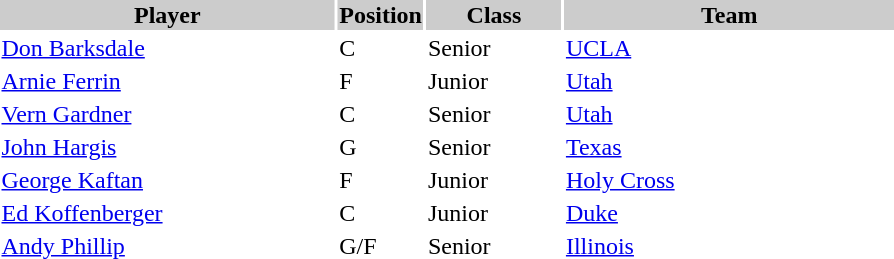<table style="width:600px" "border:'1' 'solid' 'gray'">
<tr>
<th bgcolor="#CCCCCC" style="width:40%">Player</th>
<th bgcolor="#CCCCCC" style="width:4%">Position</th>
<th bgcolor="#CCCCCC" style="width:16%">Class</th>
<th bgcolor="#CCCCCC" style="width:40%">Team</th>
</tr>
<tr>
<td><a href='#'>Don Barksdale</a></td>
<td>C</td>
<td>Senior</td>
<td><a href='#'>UCLA</a></td>
</tr>
<tr>
<td><a href='#'>Arnie Ferrin</a></td>
<td>F</td>
<td>Junior</td>
<td><a href='#'>Utah</a></td>
</tr>
<tr>
<td><a href='#'>Vern Gardner</a></td>
<td>C</td>
<td>Senior</td>
<td><a href='#'>Utah</a></td>
</tr>
<tr>
<td><a href='#'>John Hargis</a></td>
<td>G</td>
<td>Senior</td>
<td><a href='#'>Texas</a></td>
</tr>
<tr>
<td><a href='#'>George Kaftan</a></td>
<td>F</td>
<td>Junior</td>
<td><a href='#'>Holy Cross</a></td>
</tr>
<tr>
<td><a href='#'>Ed Koffenberger</a></td>
<td>C</td>
<td>Junior</td>
<td><a href='#'>Duke</a></td>
</tr>
<tr>
<td><a href='#'>Andy Phillip</a></td>
<td>G/F</td>
<td>Senior</td>
<td><a href='#'>Illinois</a></td>
</tr>
</table>
